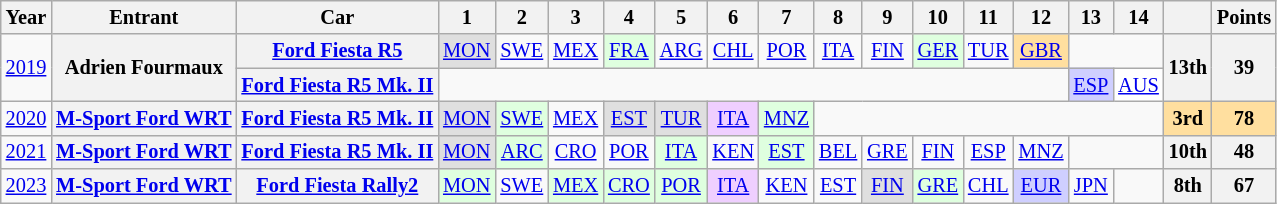<table class="wikitable" style="text-align:center; font-size:85%">
<tr>
<th>Year</th>
<th>Entrant</th>
<th>Car</th>
<th>1</th>
<th>2</th>
<th>3</th>
<th>4</th>
<th>5</th>
<th>6</th>
<th>7</th>
<th>8</th>
<th>9</th>
<th>10</th>
<th>11</th>
<th>12</th>
<th>13</th>
<th>14</th>
<th></th>
<th>Points</th>
</tr>
<tr>
<td rowspan="2"><a href='#'>2019</a></td>
<th rowspan="2" nowrap>Adrien Fourmaux</th>
<th nowrap><a href='#'>Ford Fiesta R5</a></th>
<td style="background:#dfdfdf"><a href='#'>MON</a><br></td>
<td><a href='#'>SWE</a></td>
<td><a href='#'>MEX</a></td>
<td style="background:#DFFFDF"><a href='#'>FRA</a><br></td>
<td><a href='#'>ARG</a></td>
<td><a href='#'>CHL</a></td>
<td><a href='#'>POR</a></td>
<td><a href='#'>ITA</a></td>
<td><a href='#'>FIN</a></td>
<td style="background:#DFFFDF"><a href='#'>GER</a><br></td>
<td><a href='#'>TUR</a></td>
<td style="background:#FFDF9F"><a href='#'>GBR</a><br></td>
<td colspan=2></td>
<th rowspan="2">13th</th>
<th rowspan="2">39</th>
</tr>
<tr>
<th nowrap><a href='#'>Ford Fiesta R5 Mk. II</a></th>
<td colspan=12></td>
<td style="background:#CFCFFF"><a href='#'>ESP</a><br></td>
<td style="background:white"><a href='#'>AUS</a><br></td>
</tr>
<tr>
<td><a href='#'>2020</a></td>
<th nowrap><a href='#'>M-Sport Ford WRT</a></th>
<th nowrap><a href='#'>Ford Fiesta R5 Mk. II</a></th>
<td style="background:#dfdfdf"><a href='#'>MON</a><br></td>
<td style="background:#DFFFDF"><a href='#'>SWE</a><br></td>
<td><a href='#'>MEX</a></td>
<td style="background:#dfdfdf"><a href='#'>EST</a><br></td>
<td style="background:#dfdfdf"><a href='#'>TUR</a><br></td>
<td style="background:#efcfff"><a href='#'>ITA</a><br></td>
<td style="background:#DFFFDF"><a href='#'>MNZ</a><br></td>
<td colspan=7></td>
<th style="background:#FFDF9F">3rd</th>
<th style="background:#FFDF9F">78</th>
</tr>
<tr>
<td><a href='#'>2021</a></td>
<th nowrap><a href='#'>M-Sport Ford WRT</a></th>
<th nowrap><a href='#'>Ford Fiesta R5 Mk. II</a></th>
<td style="background:#dfdfdf"><a href='#'>MON</a><br></td>
<td style="background:#DFFFDF"><a href='#'>ARC</a><br></td>
<td><a href='#'>CRO</a></td>
<td><a href='#'>POR</a></td>
<td style="background:#DFFFDF"><a href='#'>ITA</a><br></td>
<td><a href='#'>KEN</a></td>
<td style="background:#DFFFDF"><a href='#'>EST</a><br></td>
<td><a href='#'>BEL</a></td>
<td><a href='#'>GRE</a></td>
<td><a href='#'>FIN</a></td>
<td><a href='#'>ESP</a></td>
<td><a href='#'>MNZ</a></td>
<td colspan=2></td>
<th>10th</th>
<th>48</th>
</tr>
<tr>
<td><a href='#'>2023</a></td>
<th nowrap><a href='#'>M-Sport Ford WRT</a></th>
<th nowrap><a href='#'>Ford Fiesta Rally2</a></th>
<td style="background:#DFFFDF"><a href='#'>MON</a><br></td>
<td><a href='#'>SWE</a></td>
<td style="background:#DFFFDF"><a href='#'>MEX</a><br></td>
<td style="background:#DFFFDF"><a href='#'>CRO</a><br></td>
<td style="background:#DFFFDF"><a href='#'>POR</a><br></td>
<td style="background:#EFCFFF"><a href='#'>ITA</a><br></td>
<td><a href='#'>KEN</a></td>
<td><a href='#'>EST</a></td>
<td style="background:#DFDFDF"><a href='#'>FIN</a><br></td>
<td style="background:#DFFFDF"><a href='#'>GRE</a><br></td>
<td><a href='#'>CHL</a></td>
<td style="background:#CFCFFF;"><a href='#'>EUR</a><br></td>
<td><a href='#'>JPN</a></td>
<td></td>
<th>8th</th>
<th>67</th>
</tr>
</table>
